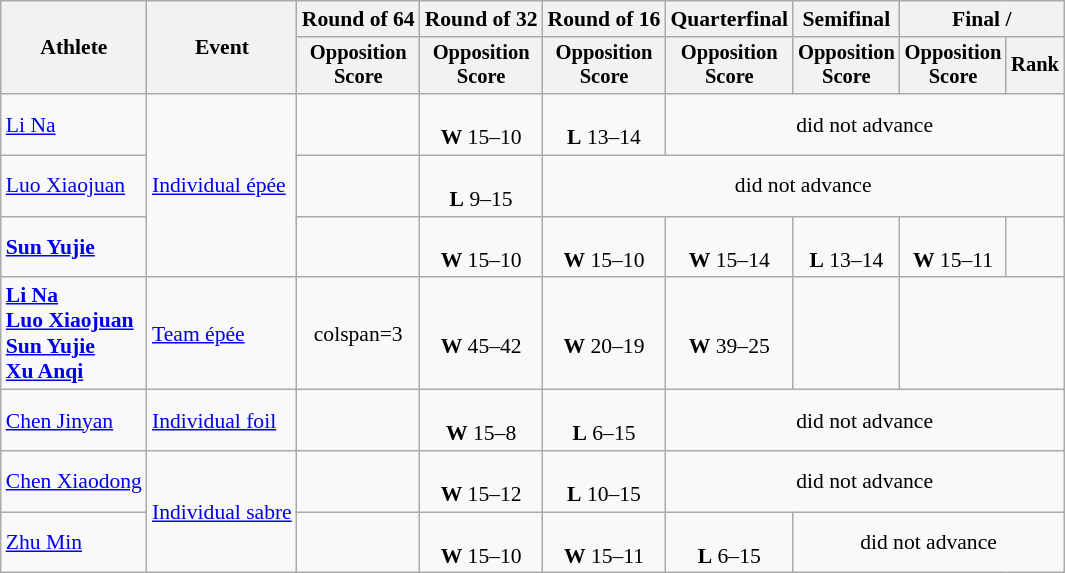<table class="wikitable" style="font-size:90%">
<tr>
<th rowspan=2>Athlete</th>
<th rowspan=2>Event</th>
<th>Round of 64</th>
<th>Round of 32</th>
<th>Round of 16</th>
<th>Quarterfinal</th>
<th>Semifinal</th>
<th colspan=2>Final / </th>
</tr>
<tr style="font-size:95%">
<th>Opposition <br> Score</th>
<th>Opposition <br> Score</th>
<th>Opposition <br> Score</th>
<th>Opposition <br> Score</th>
<th>Opposition <br> Score</th>
<th>Opposition <br> Score</th>
<th>Rank</th>
</tr>
<tr align=center>
<td align=left><a href='#'>Li Na</a></td>
<td align=left rowspan=3><a href='#'>Individual épée</a></td>
<td></td>
<td><br><strong>W</strong> 15–10</td>
<td><br><strong>L</strong> 13–14</td>
<td colspan=4>did not advance</td>
</tr>
<tr align=center>
<td align=left><a href='#'>Luo Xiaojuan</a></td>
<td></td>
<td><br><strong>L</strong> 9–15</td>
<td colspan=5>did not advance</td>
</tr>
<tr align=center>
<td align=left><strong><a href='#'>Sun Yujie</a></strong></td>
<td></td>
<td><br><strong>W</strong> 15–10</td>
<td><br><strong>W</strong> 15–10</td>
<td><br><strong>W</strong> 15–14</td>
<td><br><strong>L</strong> 13–14</td>
<td><br><strong>W</strong> 15–11</td>
<td></td>
</tr>
<tr align=center>
<td align=left><strong><a href='#'>Li Na</a><br><a href='#'>Luo Xiaojuan</a><br><a href='#'>Sun Yujie</a><br><a href='#'>Xu Anqi</a></strong></td>
<td align=left><a href='#'>Team épée</a></td>
<td>colspan=3 </td>
<td><br><strong>W</strong> 45–42</td>
<td><br><strong>W</strong> 20–19</td>
<td><br><strong>W</strong> 39–25</td>
<td></td>
</tr>
<tr align=center>
<td align=left><a href='#'>Chen Jinyan</a></td>
<td align=left><a href='#'>Individual foil</a></td>
<td></td>
<td><br><strong>W</strong> 15–8</td>
<td><br><strong>L</strong> 6–15</td>
<td colspan=4>did not advance</td>
</tr>
<tr align=center>
<td align=left><a href='#'>Chen Xiaodong</a></td>
<td align=left rowspan=2><a href='#'>Individual sabre</a></td>
<td></td>
<td><br><strong>W</strong> 15–12</td>
<td><br><strong>L</strong> 10–15</td>
<td colspan=4>did not advance</td>
</tr>
<tr align=center>
<td align=left><a href='#'>Zhu Min</a></td>
<td></td>
<td><br><strong>W</strong> 15–10</td>
<td><br><strong>W</strong> 15–11</td>
<td><br><strong>L</strong> 6–15</td>
<td colspan=3>did not advance</td>
</tr>
</table>
